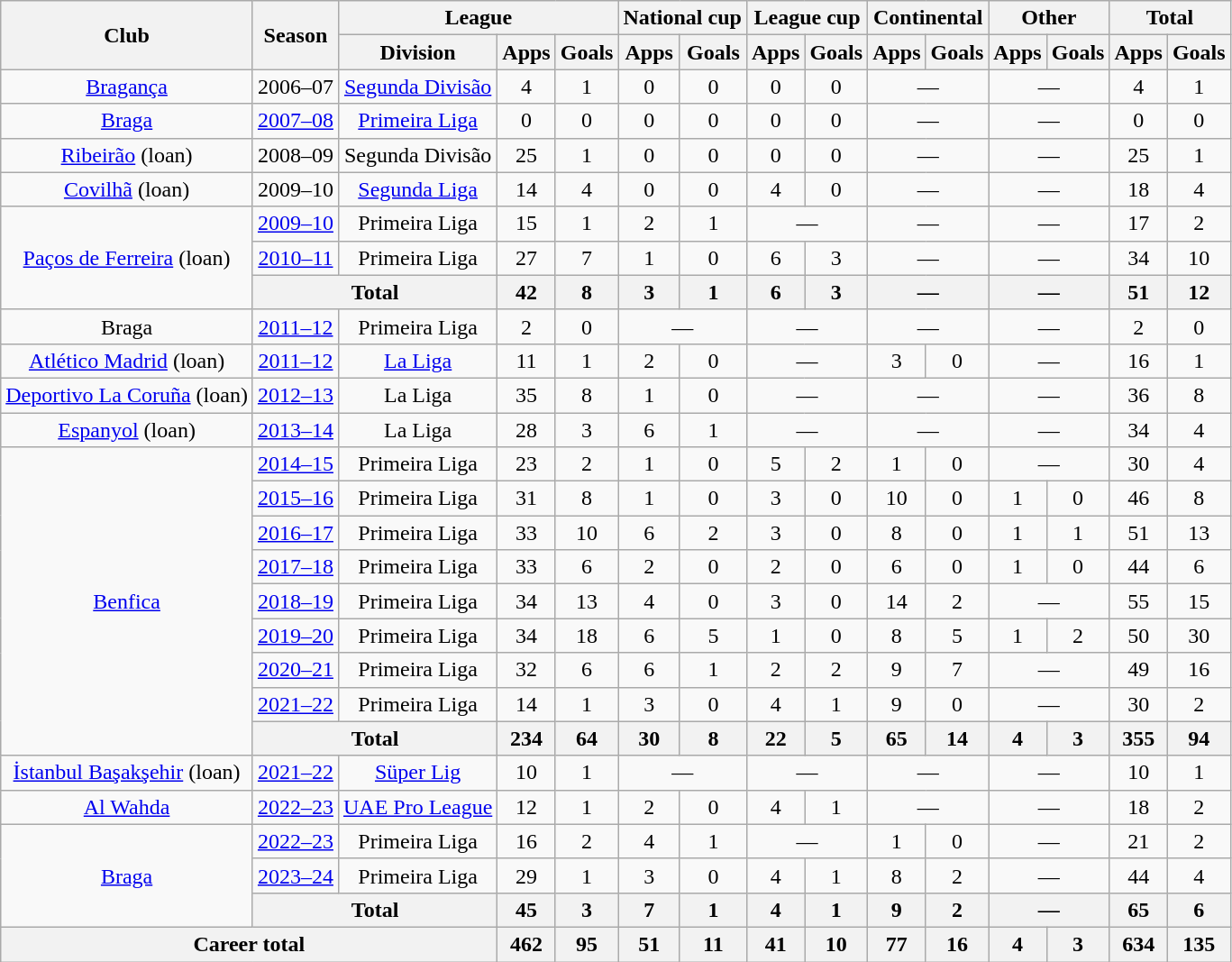<table class="wikitable" style="text-align:center">
<tr>
<th rowspan="2">Club</th>
<th rowspan="2">Season</th>
<th colspan="3">League</th>
<th colspan="2">National cup</th>
<th colspan="2">League cup</th>
<th colspan="2">Continental</th>
<th colspan="2">Other</th>
<th colspan="2">Total</th>
</tr>
<tr>
<th>Division</th>
<th>Apps</th>
<th>Goals</th>
<th>Apps</th>
<th>Goals</th>
<th>Apps</th>
<th>Goals</th>
<th>Apps</th>
<th>Goals</th>
<th>Apps</th>
<th>Goals</th>
<th>Apps</th>
<th>Goals</th>
</tr>
<tr>
<td><a href='#'>Bragança</a></td>
<td>2006–07</td>
<td><a href='#'>Segunda Divisão</a></td>
<td>4</td>
<td>1</td>
<td>0</td>
<td>0</td>
<td>0</td>
<td>0</td>
<td colspan="2">—</td>
<td colspan="2">—</td>
<td>4</td>
<td>1</td>
</tr>
<tr>
<td><a href='#'>Braga</a></td>
<td><a href='#'>2007–08</a></td>
<td><a href='#'>Primeira Liga</a></td>
<td>0</td>
<td>0</td>
<td>0</td>
<td>0</td>
<td>0</td>
<td>0</td>
<td colspan="2">—</td>
<td colspan="2">—</td>
<td>0</td>
<td>0</td>
</tr>
<tr>
<td><a href='#'>Ribeirão</a> (loan)</td>
<td>2008–09</td>
<td>Segunda Divisão</td>
<td>25</td>
<td>1</td>
<td>0</td>
<td>0</td>
<td>0</td>
<td>0</td>
<td colspan="2">—</td>
<td colspan="2">—</td>
<td>25</td>
<td>1</td>
</tr>
<tr>
<td><a href='#'>Covilhã</a> (loan)</td>
<td>2009–10</td>
<td><a href='#'>Segunda Liga</a></td>
<td>14</td>
<td>4</td>
<td>0</td>
<td>0</td>
<td>4</td>
<td>0</td>
<td colspan="2">—</td>
<td colspan="2">—</td>
<td>18</td>
<td>4</td>
</tr>
<tr>
<td rowspan="3"><a href='#'>Paços de Ferreira</a> (loan)</td>
<td><a href='#'>2009–10</a></td>
<td>Primeira Liga</td>
<td>15</td>
<td>1</td>
<td>2</td>
<td>1</td>
<td colspan="2">—</td>
<td colspan="2">—</td>
<td colspan="2">—</td>
<td>17</td>
<td>2</td>
</tr>
<tr>
<td><a href='#'>2010–11</a></td>
<td>Primeira Liga</td>
<td>27</td>
<td>7</td>
<td>1</td>
<td>0</td>
<td>6</td>
<td>3</td>
<td colspan="2">—</td>
<td colspan="2">—</td>
<td>34</td>
<td>10</td>
</tr>
<tr>
<th colspan="2">Total</th>
<th>42</th>
<th>8</th>
<th>3</th>
<th>1</th>
<th>6</th>
<th>3</th>
<th colspan="2">—</th>
<th colspan="2">—</th>
<th>51</th>
<th>12</th>
</tr>
<tr>
<td>Braga</td>
<td><a href='#'>2011–12</a></td>
<td>Primeira Liga</td>
<td>2</td>
<td>0</td>
<td colspan="2">—</td>
<td colspan="2">—</td>
<td colspan="2">—</td>
<td colspan="2">—</td>
<td>2</td>
<td>0</td>
</tr>
<tr>
<td><a href='#'>Atlético Madrid</a> (loan)</td>
<td><a href='#'>2011–12</a></td>
<td><a href='#'>La Liga</a></td>
<td>11</td>
<td>1</td>
<td>2</td>
<td>0</td>
<td colspan="2">—</td>
<td>3</td>
<td>0</td>
<td colspan="2">—</td>
<td>16</td>
<td>1</td>
</tr>
<tr>
<td><a href='#'>Deportivo La Coruña</a> (loan)</td>
<td><a href='#'>2012–13</a></td>
<td>La Liga</td>
<td>35</td>
<td>8</td>
<td>1</td>
<td>0</td>
<td colspan="2">—</td>
<td colspan="2">—</td>
<td colspan="2">—</td>
<td>36</td>
<td>8</td>
</tr>
<tr>
<td><a href='#'>Espanyol</a> (loan)</td>
<td><a href='#'>2013–14</a></td>
<td>La Liga</td>
<td>28</td>
<td>3</td>
<td>6</td>
<td>1</td>
<td colspan="2">—</td>
<td colspan="2">—</td>
<td colspan="2">—</td>
<td>34</td>
<td>4</td>
</tr>
<tr>
<td rowspan="9"><a href='#'>Benfica</a></td>
<td><a href='#'>2014–15</a></td>
<td>Primeira Liga</td>
<td>23</td>
<td>2</td>
<td>1</td>
<td>0</td>
<td>5</td>
<td>2</td>
<td>1</td>
<td>0</td>
<td colspan="2">—</td>
<td>30</td>
<td>4</td>
</tr>
<tr>
<td><a href='#'>2015–16</a></td>
<td>Primeira Liga</td>
<td>31</td>
<td>8</td>
<td>1</td>
<td>0</td>
<td>3</td>
<td>0</td>
<td>10</td>
<td>0</td>
<td>1</td>
<td>0</td>
<td>46</td>
<td>8</td>
</tr>
<tr>
<td><a href='#'>2016–17</a></td>
<td>Primeira Liga</td>
<td>33</td>
<td>10</td>
<td>6</td>
<td>2</td>
<td>3</td>
<td>0</td>
<td>8</td>
<td>0</td>
<td>1</td>
<td>1</td>
<td>51</td>
<td>13</td>
</tr>
<tr>
<td><a href='#'>2017–18</a></td>
<td>Primeira Liga</td>
<td>33</td>
<td>6</td>
<td>2</td>
<td>0</td>
<td>2</td>
<td>0</td>
<td>6</td>
<td>0</td>
<td>1</td>
<td>0</td>
<td>44</td>
<td>6</td>
</tr>
<tr>
<td><a href='#'>2018–19</a></td>
<td>Primeira Liga</td>
<td>34</td>
<td>13</td>
<td>4</td>
<td>0</td>
<td>3</td>
<td>0</td>
<td>14</td>
<td>2</td>
<td colspan="2">—</td>
<td>55</td>
<td>15</td>
</tr>
<tr>
<td><a href='#'>2019–20</a></td>
<td>Primeira Liga</td>
<td>34</td>
<td>18</td>
<td>6</td>
<td>5</td>
<td>1</td>
<td>0</td>
<td>8</td>
<td>5</td>
<td>1</td>
<td>2</td>
<td>50</td>
<td>30</td>
</tr>
<tr>
<td><a href='#'>2020–21</a></td>
<td>Primeira Liga</td>
<td>32</td>
<td>6</td>
<td>6</td>
<td>1</td>
<td>2</td>
<td>2</td>
<td>9</td>
<td>7</td>
<td colspan="2">—</td>
<td>49</td>
<td>16</td>
</tr>
<tr>
<td><a href='#'>2021–22</a></td>
<td>Primeira Liga</td>
<td>14</td>
<td>1</td>
<td>3</td>
<td>0</td>
<td>4</td>
<td>1</td>
<td>9</td>
<td>0</td>
<td colspan="2">—</td>
<td>30</td>
<td>2</td>
</tr>
<tr>
<th colspan="2">Total</th>
<th>234</th>
<th>64</th>
<th>30</th>
<th>8</th>
<th>22</th>
<th>5</th>
<th>65</th>
<th>14</th>
<th>4</th>
<th>3</th>
<th>355</th>
<th>94</th>
</tr>
<tr>
<td><a href='#'>İstanbul Başakşehir</a> (loan)</td>
<td><a href='#'>2021–22</a></td>
<td><a href='#'>Süper Lig</a></td>
<td>10</td>
<td>1</td>
<td colspan="2">—</td>
<td colspan="2">—</td>
<td colspan="2">—</td>
<td colspan="2">—</td>
<td>10</td>
<td>1</td>
</tr>
<tr>
<td><a href='#'>Al Wahda</a></td>
<td><a href='#'>2022–23</a></td>
<td><a href='#'>UAE Pro League</a></td>
<td>12</td>
<td>1</td>
<td>2</td>
<td>0</td>
<td>4</td>
<td>1</td>
<td colspan="2">—</td>
<td colspan="2">—</td>
<td>18</td>
<td>2</td>
</tr>
<tr>
<td rowspan="3"><a href='#'>Braga</a></td>
<td><a href='#'>2022–23</a></td>
<td>Primeira Liga</td>
<td>16</td>
<td>2</td>
<td>4</td>
<td>1</td>
<td colspan="2">—</td>
<td>1</td>
<td>0</td>
<td colspan="2">—</td>
<td>21</td>
<td>2</td>
</tr>
<tr>
<td><a href='#'>2023–24</a></td>
<td>Primeira Liga</td>
<td>29</td>
<td>1</td>
<td>3</td>
<td>0</td>
<td>4</td>
<td>1</td>
<td>8</td>
<td>2</td>
<td colspan="2">—</td>
<td>44</td>
<td>4</td>
</tr>
<tr>
<th colspan="2">Total</th>
<th>45</th>
<th>3</th>
<th>7</th>
<th>1</th>
<th>4</th>
<th>1</th>
<th>9</th>
<th>2</th>
<th colspan="2">—</th>
<th>65</th>
<th>6</th>
</tr>
<tr>
<th colspan="3">Career total</th>
<th>462</th>
<th>95</th>
<th>51</th>
<th>11</th>
<th>41</th>
<th>10</th>
<th>77</th>
<th>16</th>
<th>4</th>
<th>3</th>
<th>634</th>
<th>135</th>
</tr>
</table>
